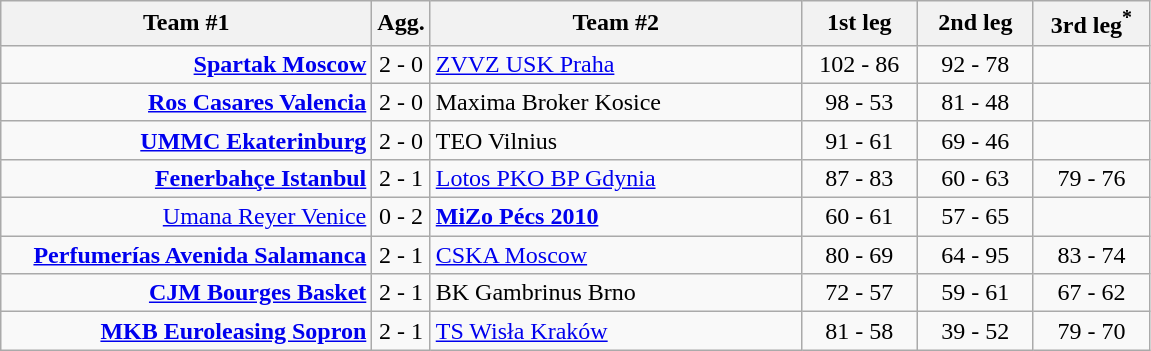<table class=wikitable style="text-align:center">
<tr>
<th width=240>Team #1</th>
<th width=20>Agg.</th>
<th width=240>Team #2</th>
<th width=70>1st leg</th>
<th width=70>2nd leg</th>
<th width=70>3rd leg<sup>*</sup></th>
</tr>
<tr>
<td align=right><strong><a href='#'>Spartak Moscow</a></strong> </td>
<td>2 - 0</td>
<td align=left> <a href='#'>ZVVZ USK Praha</a></td>
<td>102 - 86</td>
<td>92 - 78</td>
<td></td>
</tr>
<tr>
<td align=right><strong><a href='#'>Ros Casares Valencia</a></strong> </td>
<td>2 - 0</td>
<td align=left> Maxima Broker Kosice</td>
<td>98 - 53</td>
<td>81 - 48</td>
<td></td>
</tr>
<tr>
<td align=right><strong><a href='#'>UMMC Ekaterinburg</a></strong> </td>
<td>2 - 0</td>
<td align=left> TEO Vilnius</td>
<td>91 - 61</td>
<td>69 - 46</td>
<td></td>
</tr>
<tr>
<td align=right><strong><a href='#'>Fenerbahçe Istanbul</a></strong> </td>
<td>2 - 1</td>
<td align=left> <a href='#'>Lotos PKO BP Gdynia</a></td>
<td>87 - 83</td>
<td>60 - 63</td>
<td>79 - 76</td>
</tr>
<tr>
<td align=right><a href='#'>Umana Reyer Venice</a> </td>
<td>0 - 2</td>
<td align=left> <strong><a href='#'>MiZo Pécs 2010</a></strong></td>
<td>60 - 61</td>
<td>57 - 65</td>
<td></td>
</tr>
<tr>
<td align=right><strong><a href='#'>Perfumerías Avenida Salamanca</a></strong> </td>
<td>2 - 1</td>
<td align=left> <a href='#'>CSKA Moscow</a></td>
<td>80 - 69</td>
<td>64 - 95</td>
<td>83 - 74</td>
</tr>
<tr>
<td align=right><strong><a href='#'>CJM Bourges Basket</a></strong> </td>
<td>2 - 1</td>
<td align=left> BK Gambrinus Brno</td>
<td>72 - 57</td>
<td>59 - 61</td>
<td>67 - 62</td>
</tr>
<tr>
<td align=right><strong><a href='#'>MKB Euroleasing Sopron</a></strong> </td>
<td>2 - 1</td>
<td align=left> <a href='#'>TS Wisła Kraków</a></td>
<td>81 - 58</td>
<td>39 - 52</td>
<td>79 - 70</td>
</tr>
</table>
